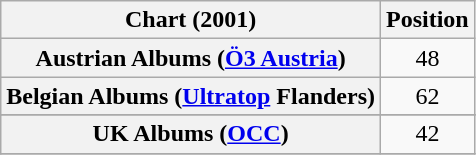<table class="wikitable sortable plainrowheaders" style="text-align:center">
<tr>
<th scope="col">Chart (2001)</th>
<th scope="col">Position</th>
</tr>
<tr>
<th scope="row">Austrian Albums (<a href='#'>Ö3 Austria</a>)</th>
<td>48</td>
</tr>
<tr>
<th scope="row">Belgian Albums (<a href='#'>Ultratop</a> Flanders)</th>
<td>62</td>
</tr>
<tr>
</tr>
<tr>
</tr>
<tr>
<th scope="row">UK Albums (<a href='#'>OCC</a>)</th>
<td>42</td>
</tr>
<tr>
</tr>
</table>
